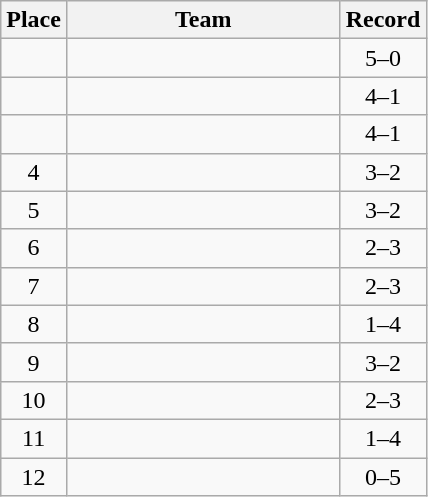<table class="wikitable" style="text-align:center">
<tr>
<th width="30">Place</th>
<th width="175">Team</th>
<th width="50">Record</th>
</tr>
<tr>
<td></td>
<td align=left></td>
<td>5–0</td>
</tr>
<tr>
<td></td>
<td align=left></td>
<td>4–1</td>
</tr>
<tr>
<td></td>
<td align=left></td>
<td>4–1</td>
</tr>
<tr>
<td>4</td>
<td align=left></td>
<td>3–2</td>
</tr>
<tr>
<td>5</td>
<td align=left></td>
<td>3–2</td>
</tr>
<tr>
<td>6</td>
<td align=left></td>
<td>2–3</td>
</tr>
<tr>
<td>7</td>
<td align=left></td>
<td>2–3</td>
</tr>
<tr>
<td>8</td>
<td align=left></td>
<td>1–4</td>
</tr>
<tr>
<td>9</td>
<td align=left></td>
<td>3–2</td>
</tr>
<tr>
<td>10</td>
<td align=left></td>
<td>2–3</td>
</tr>
<tr>
<td>11</td>
<td align=left></td>
<td>1–4</td>
</tr>
<tr>
<td>12</td>
<td align=left></td>
<td>0–5</td>
</tr>
</table>
